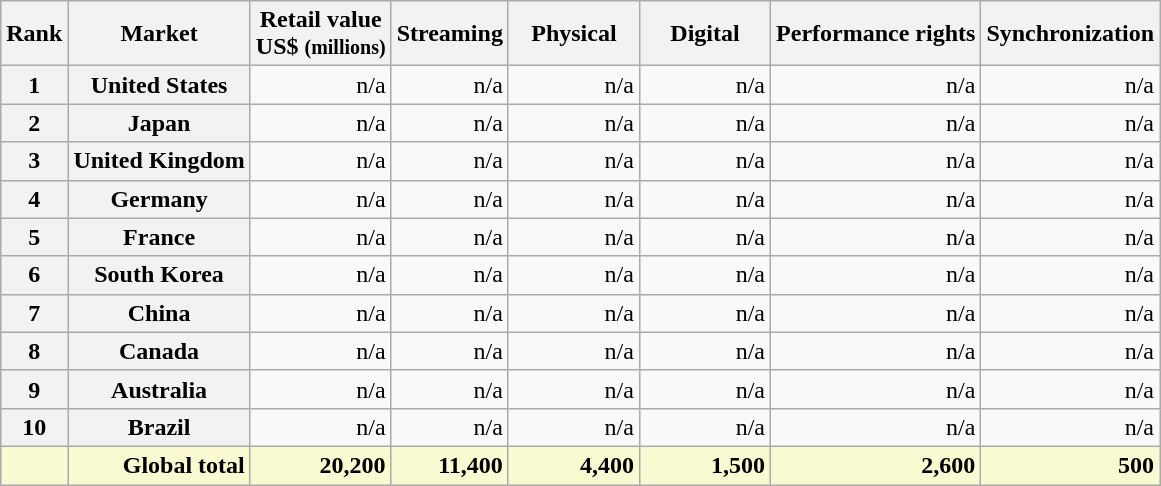<table class="wikitable plainrowheaders sortable" style="text-align:right;">
<tr>
<th scope="col">Rank</th>
<th scope="col">Market</th>
<th scope="col">Retail value<br>US$ <small>(millions)</small></th>
<th scope="col">Streaming</th>
<th scope="col" style="width:5em;">Physical</th>
<th scope="col" style="width:5em;">Digital</th>
<th scope="col">Performance rights</th>
<th scope="col">Synchronization</th>
</tr>
<tr>
<th>1</th>
<th scope="row">United States</th>
<td>n/a</td>
<td>n/a</td>
<td>n/a</td>
<td>n/a</td>
<td>n/a</td>
<td>n/a</td>
</tr>
<tr>
<th>2</th>
<th scope="row">Japan</th>
<td>n/a</td>
<td>n/a</td>
<td>n/a</td>
<td>n/a</td>
<td>n/a</td>
<td>n/a</td>
</tr>
<tr>
<th>3</th>
<th scope="row">United Kingdom</th>
<td>n/a</td>
<td>n/a</td>
<td>n/a</td>
<td>n/a</td>
<td>n/a</td>
<td>n/a</td>
</tr>
<tr>
<th>4</th>
<th scope="row">Germany</th>
<td>n/a</td>
<td>n/a</td>
<td>n/a</td>
<td>n/a</td>
<td>n/a</td>
<td>n/a</td>
</tr>
<tr>
<th>5</th>
<th scope="row">France</th>
<td>n/a</td>
<td>n/a</td>
<td>n/a</td>
<td>n/a</td>
<td>n/a</td>
<td>n/a</td>
</tr>
<tr>
<th>6</th>
<th scope="row">South Korea</th>
<td>n/a</td>
<td>n/a</td>
<td>n/a</td>
<td>n/a</td>
<td>n/a</td>
<td>n/a</td>
</tr>
<tr>
<th>7</th>
<th scope="row">China</th>
<td>n/a</td>
<td>n/a</td>
<td>n/a</td>
<td>n/a</td>
<td>n/a</td>
<td>n/a</td>
</tr>
<tr>
<th>8</th>
<th scope="row">Canada</th>
<td>n/a</td>
<td>n/a</td>
<td>n/a</td>
<td>n/a</td>
<td>n/a</td>
<td>n/a</td>
</tr>
<tr>
<th>9</th>
<th scope="row">Australia</th>
<td>n/a</td>
<td>n/a</td>
<td>n/a</td>
<td>n/a</td>
<td>n/a</td>
<td>n/a</td>
</tr>
<tr>
<th>10</th>
<th scope="row">Brazil</th>
<td>n/a</td>
<td>n/a</td>
<td>n/a</td>
<td>n/a</td>
<td>n/a</td>
<td>n/a</td>
</tr>
<tr class="sortbottom" style="background-color:#FAFAD2; font-weight:bold;">
<td></td>
<td>Global total</td>
<td>20,200</td>
<td>11,400</td>
<td>4,400</td>
<td>1,500</td>
<td>2,600</td>
<td>500</td>
</tr>
</table>
